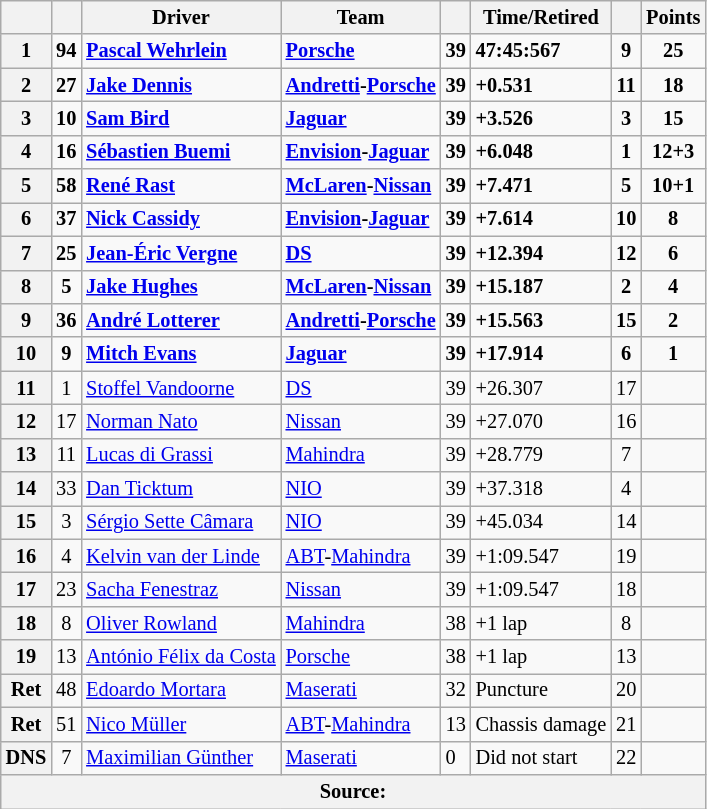<table class="wikitable sortable" style="font-size: 85%">
<tr>
<th scope="col"></th>
<th scope="col"></th>
<th scope="col">Driver</th>
<th scope="col">Team</th>
<th scope="col"></th>
<th scope="col" class="unsortable">Time/Retired</th>
<th scope="col"></th>
<th scope="col">Points</th>
</tr>
<tr>
<th scope="row">1</th>
<td align="center"><strong>94</strong></td>
<td data-sort-value="WEH"><strong> <a href='#'>Pascal Wehrlein</a></strong></td>
<td><a href='#'><strong>Porsche</strong></a></td>
<td><strong>39</strong></td>
<td><strong>47:45:567</strong></td>
<td align="center"><strong>9</strong></td>
<td align="center"><strong>25</strong></td>
</tr>
<tr>
<th scope="row">2</th>
<td align="center"><strong>27</strong></td>
<td data-sort-value="DEN"><strong> <a href='#'>Jake Dennis</a></strong></td>
<td><strong><a href='#'>Andretti</a>-<a href='#'>Porsche</a></strong></td>
<td><strong>39</strong></td>
<td><strong>+0.531</strong></td>
<td align="center"><strong>11</strong></td>
<td align="center"><strong>18</strong></td>
</tr>
<tr>
<th scope="row">3</th>
<td align="center"><strong>10</strong></td>
<td data-sort-value="BIR"><strong> <a href='#'>Sam Bird</a></strong></td>
<td><strong><a href='#'>Jaguar</a></strong></td>
<td><strong>39</strong></td>
<td><strong>+3.526</strong></td>
<td align="center"><strong>3</strong></td>
<td align="center"><strong>15</strong></td>
</tr>
<tr>
<th scope="row">4</th>
<td align="center"><strong>16</strong></td>
<td data-sort-value="BUE"><strong> <a href='#'>Sébastien Buemi</a></strong></td>
<td><strong><a href='#'>Envision</a>-<a href='#'>Jaguar</a></strong></td>
<td><strong>39</strong></td>
<td><strong>+6.048</strong></td>
<td align="center"><strong>1</strong></td>
<td align="center"><strong>12+3</strong></td>
</tr>
<tr>
<th scope="row">5</th>
<td align="center"><strong>58</strong></td>
<td data-sort-value="RAS"><strong> <a href='#'>René Rast</a></strong></td>
<td><strong><a href='#'>McLaren</a>-<a href='#'>Nissan</a></strong></td>
<td><strong>39</strong></td>
<td><strong>+7.471</strong></td>
<td align="center"><strong>5</strong></td>
<td align="center"><strong>10+1</strong></td>
</tr>
<tr>
<th scope="row">6</th>
<td align="center"><strong>37</strong></td>
<td data-sort-value="CAS"><strong> <a href='#'>Nick Cassidy</a></strong></td>
<td><strong><a href='#'>Envision</a>-<a href='#'>Jaguar</a></strong></td>
<td><strong>39</strong></td>
<td><strong>+7.614</strong></td>
<td align="center"><strong>10</strong></td>
<td align="center"><strong>8</strong></td>
</tr>
<tr>
<th scope="row">7</th>
<td align="center"><strong>25</strong></td>
<td data-sort-value="JEV"><strong> <a href='#'>Jean-Éric Vergne</a></strong></td>
<td><strong><a href='#'>DS</a></strong></td>
<td><strong>39</strong></td>
<td><strong>+12.394</strong></td>
<td align="center"><strong>12</strong></td>
<td align="center"><strong>6</strong></td>
</tr>
<tr>
<th scope="row">8</th>
<td align="center"><strong>5</strong></td>
<td data-sort-value="HUG"><strong> <a href='#'>Jake Hughes</a></strong></td>
<td><strong><a href='#'>McLaren</a>-<a href='#'>Nissan</a></strong></td>
<td><strong>39</strong></td>
<td><strong>+15.187</strong></td>
<td align="center"><strong>2</strong></td>
<td align="center"><strong>4</strong></td>
</tr>
<tr>
<th scope="row">9</th>
<td align="center"><strong>36</strong></td>
<td data-sort-value="LOT"><strong> <a href='#'>André Lotterer</a></strong></td>
<td><strong><a href='#'>Andretti</a>-<a href='#'>Porsche</a></strong></td>
<td><strong>39</strong></td>
<td><strong>+15.563</strong></td>
<td align="center"><strong>15</strong></td>
<td align="center"><strong>2</strong></td>
</tr>
<tr>
<th scope="row">10</th>
<td align="center"><strong>9</strong></td>
<td data-sort-value="EVA"><strong> <a href='#'>Mitch Evans</a></strong></td>
<td><a href='#'><strong>Jaguar</strong></a></td>
<td><strong>39</strong></td>
<td><strong>+17.914</strong></td>
<td align="center"><strong>6</strong></td>
<td align="center"><strong>1</strong></td>
</tr>
<tr>
<th scope="row">11</th>
<td align="center">1</td>
<td data-sort-value="VAN"> <a href='#'>Stoffel Vandoorne</a></td>
<td><a href='#'>DS</a></td>
<td>39</td>
<td>+26.307</td>
<td align="center">17</td>
<td align="center"></td>
</tr>
<tr>
<th scope="row">12</th>
<td align="center">17</td>
<td data-sort-value="NAT"> <a href='#'>Norman Nato</a></td>
<td><a href='#'>Nissan</a></td>
<td>39</td>
<td>+27.070</td>
<td align="center">16</td>
<td align="center"></td>
</tr>
<tr>
<th scope="row">13</th>
<td align="center">11</td>
<td data-sort-value="DIG"> <a href='#'>Lucas di Grassi</a></td>
<td><a href='#'>Mahindra</a></td>
<td>39</td>
<td>+28.779</td>
<td align="center">7</td>
<td align="center"></td>
</tr>
<tr>
<th scope="row">14</th>
<td align="center">33</td>
<td data-sort-value="TIC"> <a href='#'>Dan Ticktum</a></td>
<td><a href='#'>NIO</a></td>
<td>39</td>
<td>+37.318</td>
<td align="center">4</td>
<td align="center"></td>
</tr>
<tr>
<th scope="row">15</th>
<td align="center">3</td>
<td data-sort-value="SET"> <a href='#'>Sérgio Sette Câmara</a></td>
<td><a href='#'>NIO</a></td>
<td>39</td>
<td>+45.034</td>
<td align="center">14</td>
<td align="center"></td>
</tr>
<tr>
<th scope="row">16</th>
<td align="center">4</td>
<td data-sort-value="VDL"> <a href='#'>Kelvin van der Linde</a></td>
<td><a href='#'>ABT</a>-<a href='#'>Mahindra</a></td>
<td>39</td>
<td>+1:09.547</td>
<td align="center">19</td>
<td align="center"></td>
</tr>
<tr>
<th scope="row">17</th>
<td align="center">23</td>
<td data-sort-value="FEN"> <a href='#'>Sacha Fenestraz</a></td>
<td><a href='#'>Nissan</a></td>
<td>39</td>
<td>+1:09.547</td>
<td align="center">18</td>
<td align="center"></td>
</tr>
<tr>
<th scope="row">18</th>
<td align="center">8</td>
<td data-sort-value="ROW"> <a href='#'>Oliver Rowland</a></td>
<td><a href='#'>Mahindra</a></td>
<td>38</td>
<td>+1 lap</td>
<td align="center">8</td>
<td align="center"></td>
</tr>
<tr>
<th scope="row">19</th>
<td align="center">13</td>
<td data-sort-value="DAC"> <a href='#'>António Félix da Costa</a></td>
<td><a href='#'>Porsche</a></td>
<td>38</td>
<td>+1 lap</td>
<td align="center">13</td>
<td align="center"></td>
</tr>
<tr>
<th scope="row">Ret</th>
<td align="center">48</td>
<td data-sort-value="MOT"> <a href='#'>Edoardo Mortara</a></td>
<td><a href='#'>Maserati</a></td>
<td>32</td>
<td>Puncture</td>
<td align="center">20</td>
<td align="center"></td>
</tr>
<tr>
<th scope="row">Ret</th>
<td align="center">51</td>
<td data-sort-value="MUE"> <a href='#'>Nico Müller</a></td>
<td><a href='#'>ABT</a>-<a href='#'>Mahindra</a></td>
<td>13</td>
<td>Chassis damage</td>
<td align="center">21</td>
<td align="center"></td>
</tr>
<tr>
<th scope="row">DNS</th>
<td align="center">7</td>
<td data-sort-value="GUE"> <a href='#'>Maximilian Günther</a></td>
<td><a href='#'>Maserati</a></td>
<td>0</td>
<td>Did not start</td>
<td align="center">22</td>
<td align="center"></td>
</tr>
<tr>
<th colspan="8">Source:</th>
</tr>
</table>
